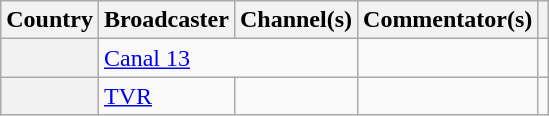<table class="wikitable plainrowheaders">
<tr>
<th scope="col">Country</th>
<th scope="col">Broadcaster</th>
<th scope="col">Channel(s)</th>
<th scope="col">Commentator(s)</th>
<th scope="col"></th>
</tr>
<tr>
<th scope="row"></th>
<td colspan="2"><a href='#'>Canal 13</a></td>
<td></td>
<td style="text-align:center"></td>
</tr>
<tr>
<th scope="row"></th>
<td><a href='#'>TVR</a></td>
<td></td>
<td></td>
<td style="text-align:center"></td>
</tr>
</table>
